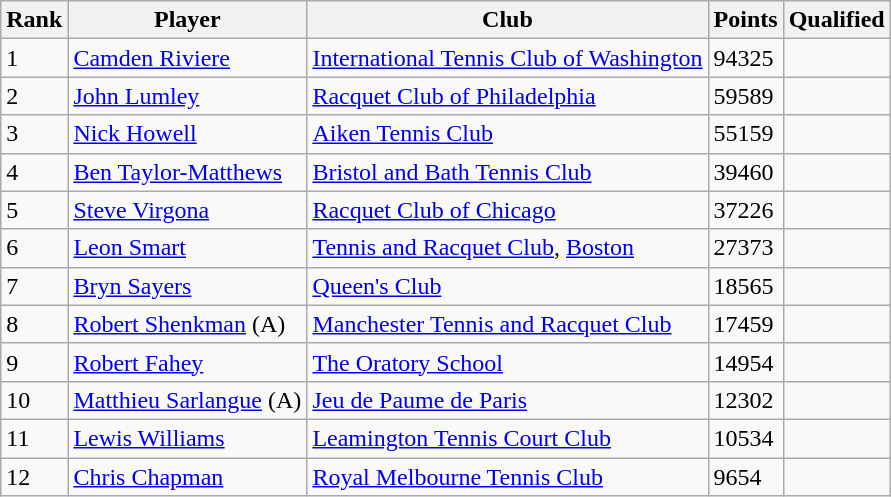<table class="wikitable">
<tr>
<th>Rank</th>
<th>Player</th>
<th>Club</th>
<th>Points</th>
<th>Qualified</th>
</tr>
<tr>
<td>1</td>
<td> <a href='#'>Camden Riviere</a></td>
<td><a href='#'>International Tennis Club of Washington</a></td>
<td>94325</td>
<td></td>
</tr>
<tr>
<td>2</td>
<td> <a href='#'>John Lumley</a></td>
<td><a href='#'>Racquet Club of Philadelphia</a></td>
<td>59589</td>
<td></td>
</tr>
<tr>
<td>3</td>
<td> <a href='#'>Nick Howell</a></td>
<td><a href='#'>Aiken Tennis Club</a></td>
<td>55159</td>
<td></td>
</tr>
<tr>
<td>4</td>
<td> <a href='#'>Ben Taylor-Matthews</a></td>
<td><a href='#'>Bristol and Bath Tennis Club</a></td>
<td>39460</td>
<td></td>
</tr>
<tr>
<td>5</td>
<td> <a href='#'>Steve Virgona</a></td>
<td><a href='#'>Racquet Club of Chicago</a></td>
<td>37226</td>
<td></td>
</tr>
<tr>
<td>6</td>
<td> <a href='#'>Leon Smart</a></td>
<td><a href='#'>Tennis and Racquet Club</a>, <a href='#'>Boston</a></td>
<td>27373</td>
<td></td>
</tr>
<tr>
<td>7</td>
<td> <a href='#'>Bryn Sayers</a></td>
<td><a href='#'>Queen's Club</a></td>
<td>18565</td>
<td></td>
</tr>
<tr>
<td>8</td>
<td> <a href='#'>Robert Shenkman</a> (A)</td>
<td><a href='#'>Manchester Tennis and Racquet Club</a></td>
<td>17459</td>
<td></td>
</tr>
<tr>
<td>9</td>
<td> <a href='#'>Robert Fahey</a></td>
<td><a href='#'>The Oratory School</a></td>
<td>14954</td>
<td></td>
</tr>
<tr>
<td>10</td>
<td> <a href='#'>Matthieu Sarlangue</a> (A)</td>
<td><a href='#'>Jeu de Paume de Paris</a></td>
<td>12302</td>
<td></td>
</tr>
<tr>
<td>11</td>
<td> <a href='#'>Lewis Williams</a></td>
<td><a href='#'>Leamington Tennis Court Club</a></td>
<td>10534</td>
<td></td>
</tr>
<tr>
<td>12</td>
<td> <a href='#'>Chris Chapman</a></td>
<td><a href='#'>Royal Melbourne Tennis Club</a></td>
<td>9654</td>
<td></td>
</tr>
</table>
